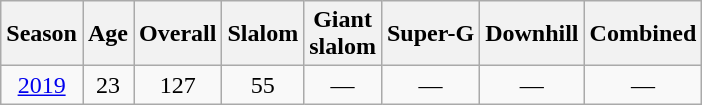<table class="wikitable" style="text-align:center">
<tr>
<th>Season</th>
<th>Age</th>
<th>Overall</th>
<th>Slalom</th>
<th>Giant<br>slalom</th>
<th>Super-G</th>
<th>Downhill</th>
<th>Combined</th>
</tr>
<tr>
<td><a href='#'>2019</a></td>
<td>23</td>
<td>127</td>
<td>55</td>
<td>—</td>
<td>—</td>
<td>—</td>
<td>—</td>
</tr>
</table>
